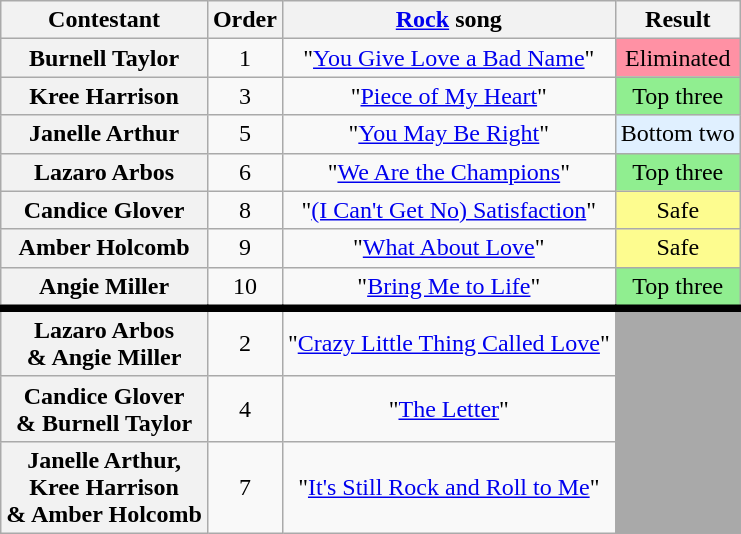<table class="wikitable unsortable" style="text-align:center;">
<tr>
<th scope="col">Contestant</th>
<th scope="col">Order</th>
<th scope="col"><a href='#'>Rock</a> song</th>
<th scope="col">Result</th>
</tr>
<tr>
<th scope="row">Burnell Taylor</th>
<td>1</td>
<td>"<a href='#'>You Give Love a Bad Name</a>"</td>
<td bgcolor="FF91A4">Eliminated</td>
</tr>
<tr>
<th scope="row">Kree Harrison</th>
<td>3</td>
<td>"<a href='#'>Piece of My Heart</a>"</td>
<td bgcolor="lightgreen">Top three</td>
</tr>
<tr>
<th scope="row">Janelle Arthur</th>
<td>5</td>
<td>"<a href='#'>You May Be Right</a>"</td>
<td bgcolor="E0F0FF">Bottom two</td>
</tr>
<tr>
<th scope="row">Lazaro Arbos</th>
<td>6</td>
<td>"<a href='#'>We Are the Champions</a>"</td>
<td bgcolor="lightgreen">Top three</td>
</tr>
<tr>
<th scope="row">Candice Glover</th>
<td>8</td>
<td>"<a href='#'>(I Can't Get No) Satisfaction</a>"</td>
<td style="background:#fdfc8f;">Safe</td>
</tr>
<tr>
<th scope="row">Amber Holcomb</th>
<td>9</td>
<td>"<a href='#'>What About Love</a>"</td>
<td style="background:#fdfc8f;">Safe</td>
</tr>
<tr>
<th scope="row">Angie Miller</th>
<td>10</td>
<td>"<a href='#'>Bring Me to Life</a>"</td>
<td bgcolor="lightgreen">Top three</td>
</tr>
<tr style="border-top:5px solid">
<th scope="row">Lazaro Arbos<br>& Angie Miller</th>
<td>2</td>
<td>"<a href='#'>Crazy Little Thing Called Love</a>"</td>
<td rowspan="3" bgcolor="darkgray"></td>
</tr>
<tr>
<th scope="row">Candice Glover<br>& Burnell Taylor</th>
<td>4</td>
<td>"<a href='#'>The Letter</a>"</td>
</tr>
<tr>
<th scope="row">Janelle Arthur,<br>Kree Harrison<br>& Amber Holcomb</th>
<td>7</td>
<td>"<a href='#'>It's Still Rock and Roll to Me</a>"</td>
</tr>
</table>
